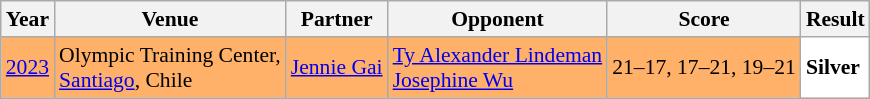<table class="sortable wikitable" style="font-size: 90%;">
<tr>
<th>Year</th>
<th>Venue</th>
<th>Partner</th>
<th>Opponent</th>
<th>Score</th>
<th>Result</th>
</tr>
<tr style="background:#FFB069">
<td align="center"><a href='#'>2023</a></td>
<td align="left">Olympic Training Center,<br><a href='#'>Santiago</a>, Chile</td>
<td align="left"> <a href='#'>Jennie Gai</a></td>
<td align="left"> <a href='#'>Ty Alexander Lindeman</a><br> <a href='#'>Josephine Wu</a></td>
<td align="left">21–17, 17–21, 19–21</td>
<td style="text-align:left; background:white"> <strong>Silver</strong></td>
</tr>
</table>
